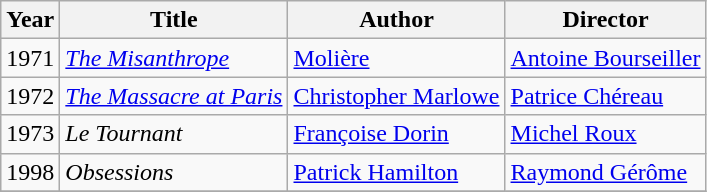<table class="wikitable">
<tr>
<th>Year</th>
<th>Title</th>
<th>Author</th>
<th>Director</th>
</tr>
<tr>
<td>1971</td>
<td><em><a href='#'>The Misanthrope</a></em></td>
<td><a href='#'>Molière</a></td>
<td><a href='#'>Antoine Bourseiller</a></td>
</tr>
<tr>
<td>1972</td>
<td><em><a href='#'>The Massacre at Paris</a></em></td>
<td><a href='#'>Christopher Marlowe</a></td>
<td><a href='#'>Patrice Chéreau</a></td>
</tr>
<tr>
<td>1973</td>
<td><em>Le Tournant</em></td>
<td><a href='#'>Françoise Dorin</a></td>
<td><a href='#'>Michel Roux</a></td>
</tr>
<tr>
<td>1998</td>
<td><em>Obsessions</em></td>
<td><a href='#'>Patrick Hamilton</a></td>
<td><a href='#'>Raymond Gérôme</a></td>
</tr>
<tr>
</tr>
</table>
